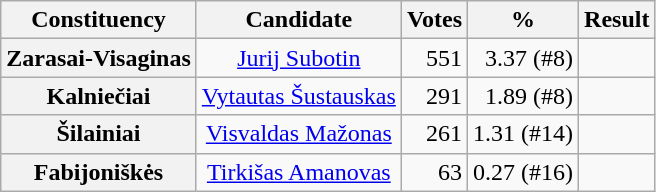<table class=wikitable style="text-align: right;">
<tr>
<th>Constituency</th>
<th>Candidate</th>
<th>Votes</th>
<th>%</th>
<th>Result</th>
</tr>
<tr>
<th align=center><strong>Zarasai-Visaginas</strong></th>
<td align=center><a href='#'>Jurij Subotin</a></td>
<td>551</td>
<td>3.37 (#8)</td>
<td></td>
</tr>
<tr>
<th align=center><strong>Kalniečiai</strong></th>
<td align=center><a href='#'>Vytautas Šustauskas</a></td>
<td>291</td>
<td>1.89 (#8)</td>
<td></td>
</tr>
<tr>
<th align=center><strong>Šilainiai</strong></th>
<td align=center><a href='#'>Visvaldas Mažonas</a></td>
<td>261</td>
<td>1.31 (#14)</td>
<td></td>
</tr>
<tr>
<th align=center><strong>Fabijoniškės</strong></th>
<td align=center><a href='#'>Tirkišas Amanovas</a></td>
<td>63</td>
<td>0.27 (#16)</td>
<td></td>
</tr>
</table>
